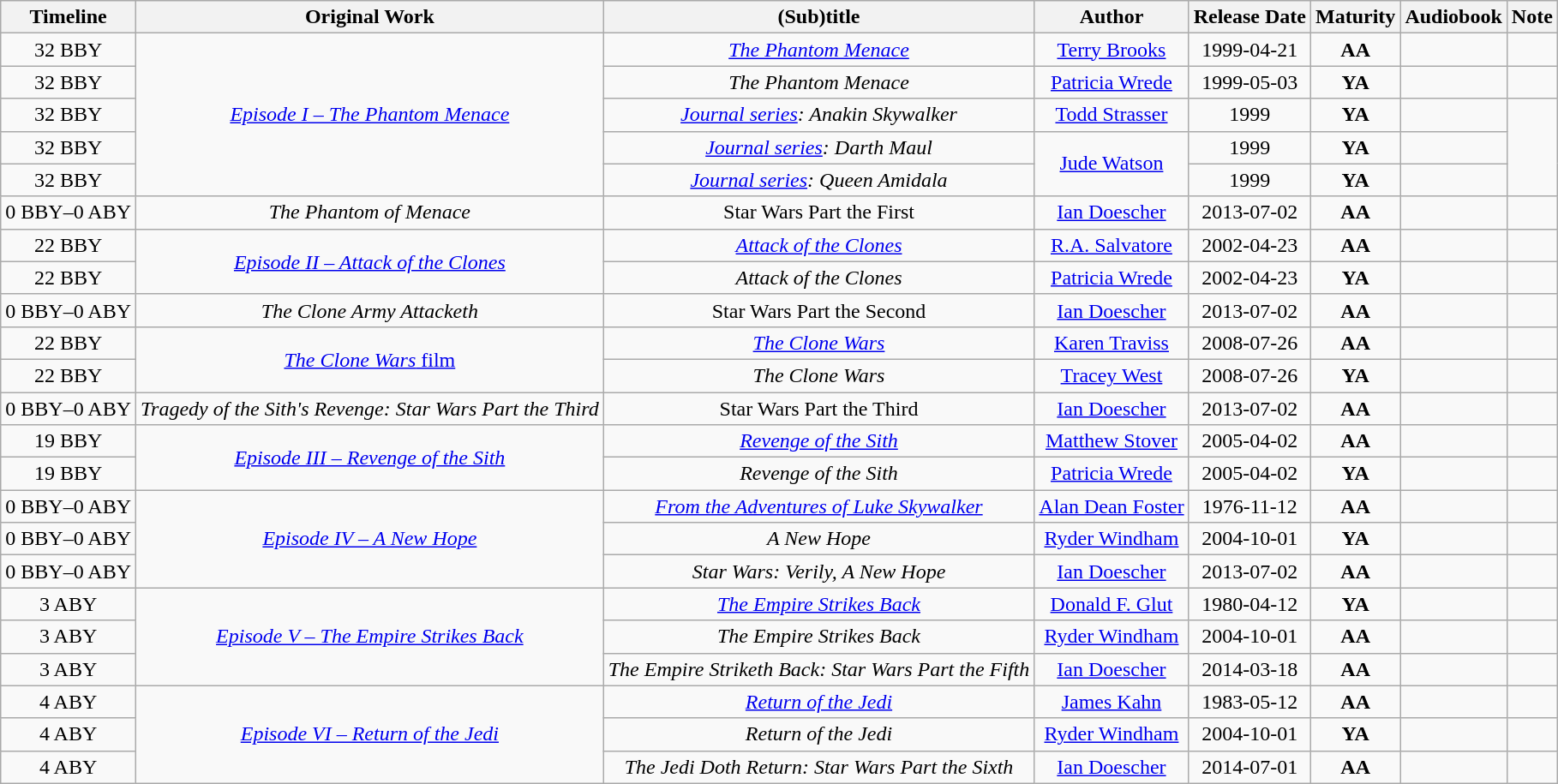<table class="wikitable sortable" style="text-align: center">
<tr>
<th>Timeline</th>
<th>Original Work</th>
<th>(Sub)title</th>
<th>Author</th>
<th>Release Date</th>
<th>Maturity</th>
<th>Audio­book</th>
<th>Note</th>
</tr>
<tr>
<td data-sort-value="-32.4">32 BBY</td>
<td rowspan="5"><em><a href='#'>Episode I – The Phantom Menace</a></em></td>
<td><em><a href='#'>The Phantom Menace</a></em></td>
<td><a href='#'>Terry Brooks</a></td>
<td>1999-04-21</td>
<td><strong>AA</strong></td>
<td></td>
<td></td>
</tr>
<tr>
<td data-sort-value="-32.3">32 BBY</td>
<td><em>The Phantom Menace</em></td>
<td><a href='#'>Patricia Wrede</a></td>
<td>1999-05-03</td>
<td><strong>YA</strong></td>
<td></td>
<td></td>
</tr>
<tr>
<td data-sort-value="-32.2">32 BBY</td>
<td><em><a href='#'>Journal series</a>: Anakin Skywalker</em></td>
<td><a href='#'>Todd Strasser</a></td>
<td>1999</td>
<td><strong>YA</strong></td>
<td></td>
<td rowspan="3"></td>
</tr>
<tr>
<td data-sort-value="-32.1">32 BBY</td>
<td><em><a href='#'>Journal series</a>: Darth Maul</em></td>
<td rowspan="2"><a href='#'>Jude Watson</a></td>
<td>1999</td>
<td><strong>YA</strong></td>
<td></td>
</tr>
<tr>
<td data-sort-value="-32">32 BBY</td>
<td><em><a href='#'>Journal series</a>: Queen Amidala</em></td>
<td>1999</td>
<td><strong>YA</strong></td>
<td></td>
</tr>
<tr>
<td data-sort-value="0.2">0 BBY–0 ABY</td>
<td><em>The Phantom of Menace</em></td>
<td>Star Wars Part the First</td>
<td><a href='#'>Ian Doescher</a></td>
<td>2013-07-02</td>
<td><strong>AA</strong></td>
<td></td>
<td></td>
</tr>
<tr>
<td data-sort-value="-22.3">22 BBY</td>
<td rowspan="2"><em><a href='#'>Episode II – Attack of the Clones</a></em></td>
<td><em><a href='#'>Attack of the Clones</a></em></td>
<td><a href='#'>R.A. Salvatore</a></td>
<td>2002-04-23</td>
<td><strong>AA</strong></td>
<td></td>
<td></td>
</tr>
<tr>
<td data-sort-value="-22.2">22 BBY</td>
<td><em>Attack of the Clones</em></td>
<td><a href='#'>Patricia Wrede</a></td>
<td>2002-04-23</td>
<td><strong>YA</strong></td>
<td></td>
<td></td>
</tr>
<tr>
<td data-sort-value="0.2">0 BBY–0 ABY</td>
<td><em>The Clone Army Attacketh</em></td>
<td>Star Wars Part the Second</td>
<td><a href='#'>Ian Doescher</a></td>
<td>2013-07-02</td>
<td><strong>AA</strong></td>
<td></td>
<td></td>
</tr>
<tr>
<td data-sort-value="-22.1">22 BBY</td>
<td rowspan="2"><a href='#'><em>The Clone Wars</em> film</a></td>
<td><em><a href='#'>The Clone Wars</a></em></td>
<td><a href='#'>Karen Traviss</a></td>
<td>2008-07-26</td>
<td><strong>AA</strong></td>
<td></td>
<td></td>
</tr>
<tr>
<td data-sort-value="-22">22 BBY</td>
<td><em>The Clone Wars</em></td>
<td><a href='#'>Tracey West</a></td>
<td>2008-07-26</td>
<td><strong>YA</strong></td>
<td></td>
<td></td>
</tr>
<tr>
<td data-sort-value="0.2">0 BBY–0 ABY</td>
<td><em>Tragedy of the Sith's Revenge: Star Wars Part the Third</em></td>
<td>Star Wars Part the Third</td>
<td><a href='#'>Ian Doescher</a></td>
<td>2013-07-02</td>
<td><strong>AA</strong></td>
<td></td>
<td></td>
</tr>
<tr>
<td data-sort-value="-19.1">19 BBY</td>
<td rowspan="2"><em><a href='#'>Episode III – Revenge of the Sith</a></em></td>
<td><em><a href='#'>Revenge of the Sith</a></em></td>
<td><a href='#'>Matthew Stover</a></td>
<td>2005-04-02</td>
<td><strong>AA</strong></td>
<td></td>
<td></td>
</tr>
<tr>
<td data-sort-value="-19">19 BBY</td>
<td><em>Revenge of the Sith</em></td>
<td><a href='#'>Patricia Wrede</a></td>
<td>2005-04-02</td>
<td><strong>YA</strong></td>
<td></td>
<td></td>
</tr>
<tr>
<td data-sort-value="0">0 BBY–0 ABY</td>
<td rowspan="3"><em><a href='#'>Episode IV – A New Hope</a></em></td>
<td><em><a href='#'>From the Adventures of Luke Skywalker</a></em></td>
<td><a href='#'>Alan Dean Foster</a></td>
<td>1976-11-12</td>
<td><strong>AA</strong></td>
<td></td>
<td></td>
</tr>
<tr>
<td data-sort-value="0.1">0 BBY–0 ABY</td>
<td><em>A New Hope</em></td>
<td><a href='#'>Ryder Windham</a></td>
<td>2004-10-01</td>
<td><strong>YA</strong></td>
<td></td>
<td></td>
</tr>
<tr>
<td data-sort-value="0.2">0 BBY–0 ABY</td>
<td><em>Star Wars: Verily, A New Hope</em></td>
<td><a href='#'>Ian Doescher</a></td>
<td>2013-07-02</td>
<td><strong>AA</strong></td>
<td></td>
<td></td>
</tr>
<tr>
<td data-sort-value="3">3 ABY</td>
<td rowspan="3"><em><a href='#'>Episode V – The Empire Strikes Back</a></em></td>
<td><em><a href='#'>The Empire Strikes Back</a></em></td>
<td><a href='#'>Donald F. Glut</a></td>
<td>1980-04-12</td>
<td><strong>YA</strong></td>
<td></td>
<td></td>
</tr>
<tr>
<td data-sort-value="3.1">3 ABY</td>
<td><em>The Empire Strikes Back</em></td>
<td><a href='#'>Ryder Windham</a></td>
<td>2004-10-01</td>
<td><strong>AA</strong></td>
<td></td>
<td></td>
</tr>
<tr>
<td data-sort-value="3.2">3 ABY</td>
<td><em>The Empire Striketh Back: Star Wars Part the Fifth</em></td>
<td><a href='#'>Ian Doescher</a></td>
<td>2014-03-18</td>
<td><strong>AA</strong></td>
<td></td>
<td></td>
</tr>
<tr>
<td data-sort-value="4">4 ABY</td>
<td rowspan="3"><em><a href='#'>Episode VI – Return of the Jedi</a></em></td>
<td><em><a href='#'>Return of the Jedi</a></em></td>
<td><a href='#'>James Kahn</a></td>
<td>1983-05-12</td>
<td><strong>AA</strong></td>
<td></td>
<td></td>
</tr>
<tr>
<td data-sort-value="4.1">4 ABY</td>
<td><em>Return of the Jedi</em></td>
<td><a href='#'>Ryder Windham</a></td>
<td>2004-10-01</td>
<td><strong>YA</strong></td>
<td></td>
<td></td>
</tr>
<tr>
<td data-sort-value="4.2">4 ABY</td>
<td><em>The Jedi Doth Return: Star Wars Part the Sixth</em></td>
<td><a href='#'>Ian Doescher</a></td>
<td>2014-07-01</td>
<td><strong>AA</strong></td>
<td></td>
<td></td>
</tr>
</table>
